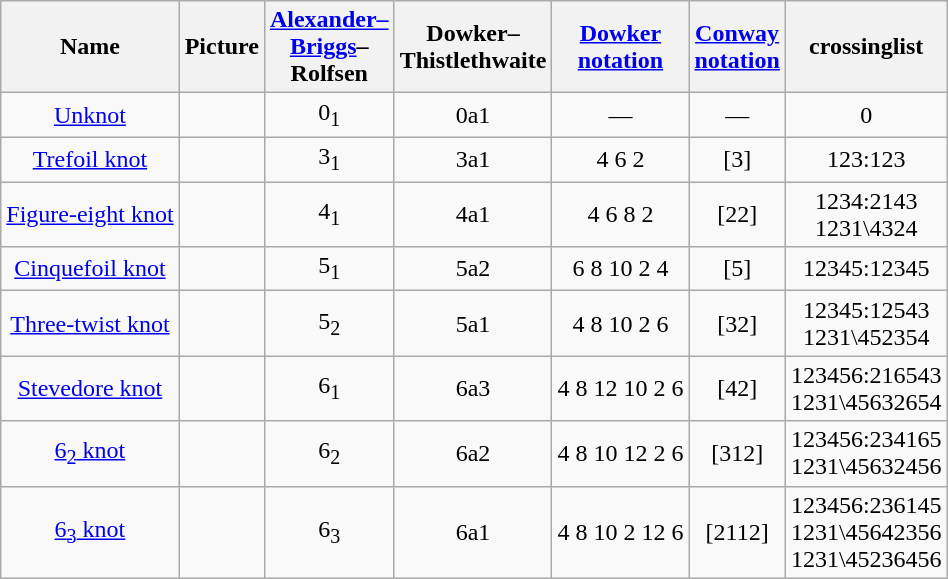<table class="wikitable sortable" style="text-align:center">
<tr>
<th>Name</th>
<th>Picture</th>
<th><a href='#'>Alexander–<br>
Briggs</a>–<br>Rolfsen</th>
<th>Dowker–<br>Thistlethwaite</th>
<th><a href='#'>Dowker<br> notation</a></th>
<th><a href='#'>Conway<br> notation</a></th>
<th>crossinglist</th>
</tr>
<tr>
<td><a href='#'>Unknot</a></td>
<td></td>
<td>0<sub>1</sub></td>
<td>0a1</td>
<td>—</td>
<td>—</td>
<td>0</td>
</tr>
<tr>
<td><a href='#'>Trefoil knot</a></td>
<td></td>
<td>3<sub>1</sub></td>
<td>3a1</td>
<td>4 6 2</td>
<td>[3]</td>
<td>123:123</td>
</tr>
<tr>
<td><a href='#'>Figure-eight knot</a></td>
<td></td>
<td>4<sub>1</sub></td>
<td>4a1</td>
<td>4 6 8 2</td>
<td>[22]</td>
<td>1234:2143<br>1231\4324</td>
</tr>
<tr>
<td><a href='#'>Cinquefoil knot</a></td>
<td></td>
<td>5<sub>1</sub></td>
<td>5a2</td>
<td>6 8 10 2 4</td>
<td>[5]</td>
<td>12345:12345</td>
</tr>
<tr>
<td><a href='#'>Three-twist knot</a></td>
<td></td>
<td>5<sub>2</sub></td>
<td>5a1</td>
<td>4 8 10 2 6</td>
<td>[32]</td>
<td>12345:12543<br>1231\452354</td>
</tr>
<tr>
<td><a href='#'>Stevedore knot</a></td>
<td></td>
<td>6<sub>1</sub></td>
<td>6a3</td>
<td>4 8 12 10 2 6</td>
<td>[42]</td>
<td>123456:216543<br>1231\45632654</td>
</tr>
<tr>
<td><a href='#'>6<sub>2</sub> knot</a></td>
<td></td>
<td>6<sub>2</sub></td>
<td>6a2</td>
<td>4 8 10 12 2 6</td>
<td>[312]</td>
<td>123456:234165<br>1231\45632456</td>
</tr>
<tr>
<td><a href='#'>6<sub>3</sub> knot</a></td>
<td></td>
<td>6<sub>3</sub></td>
<td>6a1</td>
<td>4 8 10 2 12 6</td>
<td>[2112]</td>
<td>123456:236145<br>1231\45642356<br>1231\45236456</td>
</tr>
</table>
